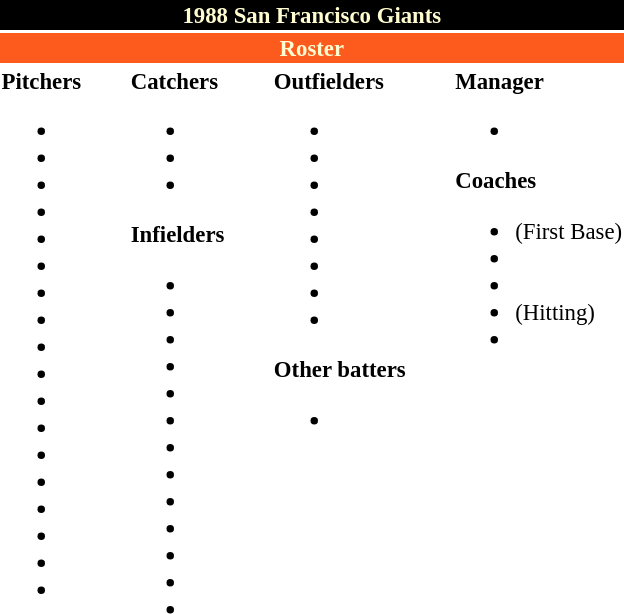<table class="toccolours" style="font-size: 95%;">
<tr>
<th colspan="10" style="background-color: black; color: #FFFDD0; text-align: center;">1988 San Francisco Giants</th>
</tr>
<tr>
<td colspan="10" style="background-color: #fd5a1e; color: #FFFDD0; text-align: center;"><strong>Roster</strong></td>
</tr>
<tr>
<td valign="top"><strong>Pitchers</strong><br><ul><li></li><li></li><li></li><li></li><li></li><li></li><li></li><li></li><li></li><li></li><li></li><li></li><li></li><li></li><li></li><li></li><li></li><li></li></ul></td>
<td width="25px"></td>
<td valign="top"><strong>Catchers</strong><br><ul><li></li><li></li><li></li></ul><strong>Infielders</strong><ul><li></li><li></li><li></li><li></li><li></li><li></li><li></li><li></li><li></li><li></li><li></li><li></li><li></li></ul></td>
<td width="25px"></td>
<td valign="top"><strong>Outfielders</strong><br><ul><li></li><li></li><li></li><li></li><li></li><li></li><li></li><li></li></ul><strong>Other batters</strong><ul><li></li></ul></td>
<td width="25px"></td>
<td valign="top"><strong>Manager</strong><br><ul><li></li></ul><strong>Coaches</strong><ul><li> (First Base)</li><li></li><li></li><li> (Hitting)</li><li></li></ul></td>
</tr>
<tr>
</tr>
</table>
